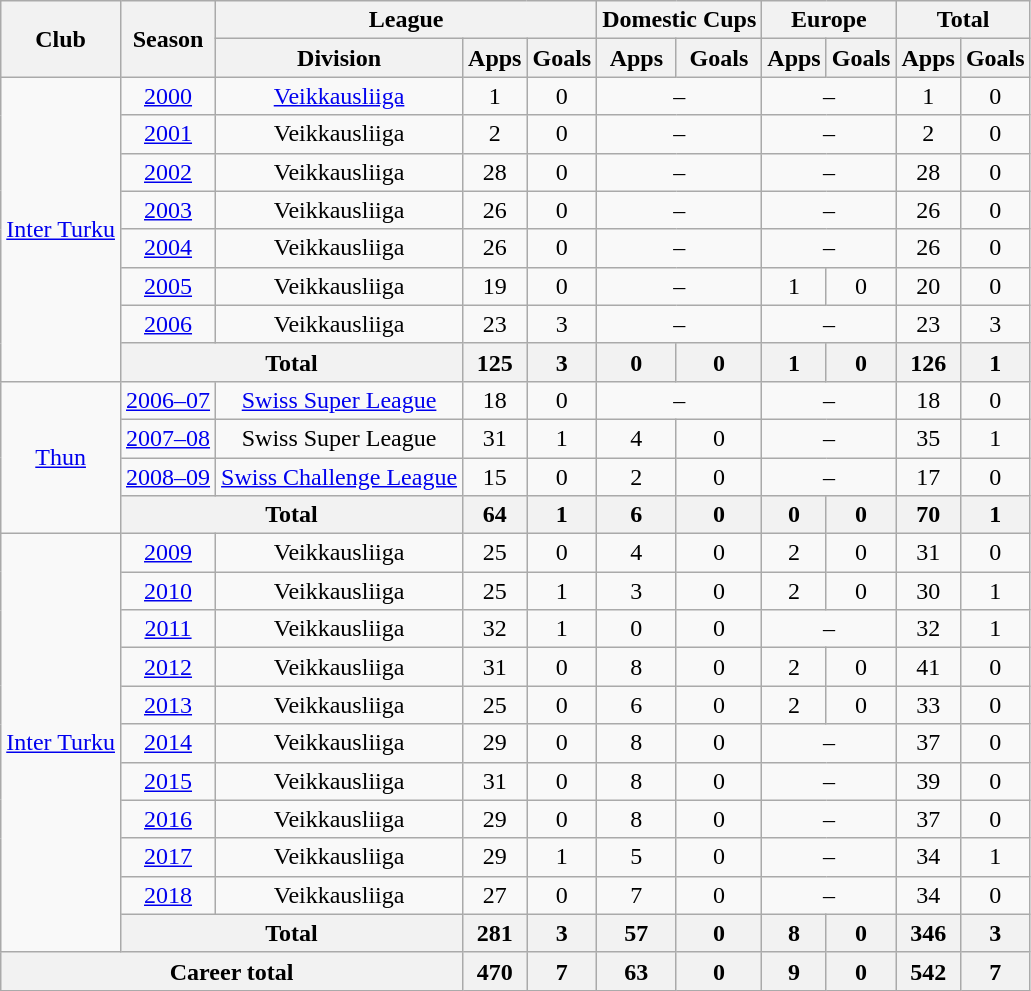<table class="wikitable" style="text-align:center">
<tr>
<th rowspan="2">Club</th>
<th rowspan="2">Season</th>
<th colspan="3">League</th>
<th colspan="2">Domestic Cups</th>
<th colspan="2">Europe</th>
<th colspan="2">Total</th>
</tr>
<tr>
<th>Division</th>
<th>Apps</th>
<th>Goals</th>
<th>Apps</th>
<th>Goals</th>
<th>Apps</th>
<th>Goals</th>
<th>Apps</th>
<th>Goals</th>
</tr>
<tr>
<td rowspan="8"><a href='#'>Inter Turku</a></td>
<td><a href='#'>2000</a></td>
<td><a href='#'>Veikkausliiga</a></td>
<td>1</td>
<td>0</td>
<td colspan="2">–</td>
<td colspan="2">–</td>
<td>1</td>
<td>0</td>
</tr>
<tr>
<td><a href='#'>2001</a></td>
<td>Veikkausliiga</td>
<td>2</td>
<td>0</td>
<td colspan="2">–</td>
<td colspan="2">–</td>
<td>2</td>
<td>0</td>
</tr>
<tr>
<td><a href='#'>2002</a></td>
<td>Veikkausliiga</td>
<td>28</td>
<td>0</td>
<td colspan="2">–</td>
<td colspan="2">–</td>
<td>28</td>
<td>0</td>
</tr>
<tr>
<td><a href='#'>2003</a></td>
<td>Veikkausliiga</td>
<td>26</td>
<td>0</td>
<td colspan="2">–</td>
<td colspan="2">–</td>
<td>26</td>
<td>0</td>
</tr>
<tr>
<td><a href='#'>2004</a></td>
<td>Veikkausliiga</td>
<td>26</td>
<td>0</td>
<td colspan="2">–</td>
<td colspan="2">–</td>
<td>26</td>
<td>0</td>
</tr>
<tr>
<td><a href='#'>2005</a></td>
<td>Veikkausliiga</td>
<td>19</td>
<td>0</td>
<td colspan="2">–</td>
<td>1</td>
<td>0</td>
<td>20</td>
<td>0</td>
</tr>
<tr>
<td><a href='#'>2006</a></td>
<td>Veikkausliiga</td>
<td>23</td>
<td>3</td>
<td colspan="2">–</td>
<td colspan="2">–</td>
<td>23</td>
<td>3</td>
</tr>
<tr>
<th colspan="2">Total</th>
<th>125</th>
<th>3</th>
<th>0</th>
<th>0</th>
<th>1</th>
<th>0</th>
<th>126</th>
<th>1</th>
</tr>
<tr>
<td rowspan="4"><a href='#'>Thun</a></td>
<td><a href='#'>2006–07</a></td>
<td><a href='#'>Swiss Super League</a></td>
<td>18</td>
<td>0</td>
<td colspan="2">–</td>
<td colspan="2">–</td>
<td>18</td>
<td>0</td>
</tr>
<tr>
<td><a href='#'>2007–08</a></td>
<td>Swiss Super League</td>
<td>31</td>
<td>1</td>
<td>4</td>
<td>0</td>
<td colspan="2">–</td>
<td>35</td>
<td>1</td>
</tr>
<tr>
<td><a href='#'>2008–09</a></td>
<td><a href='#'>Swiss Challenge League</a></td>
<td>15</td>
<td>0</td>
<td>2</td>
<td>0</td>
<td colspan="2">–</td>
<td>17</td>
<td>0</td>
</tr>
<tr>
<th colspan="2">Total</th>
<th>64</th>
<th>1</th>
<th>6</th>
<th>0</th>
<th>0</th>
<th>0</th>
<th>70</th>
<th>1</th>
</tr>
<tr>
<td rowspan="11"><a href='#'>Inter Turku</a></td>
<td><a href='#'>2009</a></td>
<td>Veikkausliiga</td>
<td>25</td>
<td>0</td>
<td>4</td>
<td>0</td>
<td>2</td>
<td>0</td>
<td>31</td>
<td>0</td>
</tr>
<tr>
<td><a href='#'>2010</a></td>
<td>Veikkausliiga</td>
<td>25</td>
<td>1</td>
<td>3</td>
<td>0</td>
<td>2</td>
<td>0</td>
<td>30</td>
<td>1</td>
</tr>
<tr>
<td><a href='#'>2011</a></td>
<td>Veikkausliiga</td>
<td>32</td>
<td>1</td>
<td>0</td>
<td>0</td>
<td colspan="2">–</td>
<td>32</td>
<td>1</td>
</tr>
<tr>
<td><a href='#'>2012</a></td>
<td>Veikkausliiga</td>
<td>31</td>
<td>0</td>
<td>8</td>
<td>0</td>
<td>2</td>
<td>0</td>
<td>41</td>
<td>0</td>
</tr>
<tr>
<td><a href='#'>2013</a></td>
<td>Veikkausliiga</td>
<td>25</td>
<td>0</td>
<td>6</td>
<td>0</td>
<td>2</td>
<td>0</td>
<td>33</td>
<td>0</td>
</tr>
<tr>
<td><a href='#'>2014</a></td>
<td>Veikkausliiga</td>
<td>29</td>
<td>0</td>
<td>8</td>
<td>0</td>
<td colspan="2">–</td>
<td>37</td>
<td>0</td>
</tr>
<tr>
<td><a href='#'>2015</a></td>
<td>Veikkausliiga</td>
<td>31</td>
<td>0</td>
<td>8</td>
<td>0</td>
<td colspan="2">–</td>
<td>39</td>
<td>0</td>
</tr>
<tr>
<td><a href='#'>2016</a></td>
<td>Veikkausliiga</td>
<td>29</td>
<td>0</td>
<td>8</td>
<td>0</td>
<td colspan="2">–</td>
<td>37</td>
<td>0</td>
</tr>
<tr>
<td><a href='#'>2017</a></td>
<td>Veikkausliiga</td>
<td>29</td>
<td>1</td>
<td>5</td>
<td>0</td>
<td colspan="2">–</td>
<td>34</td>
<td>1</td>
</tr>
<tr>
<td><a href='#'>2018</a></td>
<td>Veikkausliiga</td>
<td>27</td>
<td>0</td>
<td>7</td>
<td>0</td>
<td colspan="2">–</td>
<td>34</td>
<td>0</td>
</tr>
<tr>
<th colspan="2">Total</th>
<th>281</th>
<th>3</th>
<th>57</th>
<th>0</th>
<th>8</th>
<th>0</th>
<th>346</th>
<th>3</th>
</tr>
<tr>
<th colspan="3">Career total</th>
<th>470</th>
<th>7</th>
<th>63</th>
<th>0</th>
<th>9</th>
<th>0</th>
<th>542</th>
<th>7</th>
</tr>
</table>
